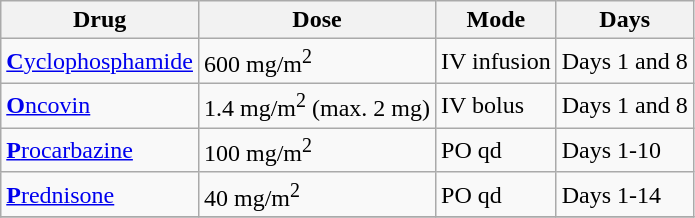<table class="wikitable">
<tr>
<th>Drug</th>
<th>Dose</th>
<th>Mode</th>
<th>Days</th>
</tr>
<tr>
<td><a href='#'><strong>C</strong>yclophosphamide</a></td>
<td>600 mg/m<sup>2</sup></td>
<td>IV infusion</td>
<td>Days 1 and 8</td>
</tr>
<tr>
<td><a href='#'><strong>O</strong>ncovin</a></td>
<td>1.4 mg/m<sup>2</sup> (max. 2 mg)</td>
<td>IV bolus</td>
<td>Days 1 and 8</td>
</tr>
<tr>
<td><a href='#'><strong>P</strong>rocarbazine</a></td>
<td>100 mg/m<sup>2</sup></td>
<td>PO qd</td>
<td>Days 1-10</td>
</tr>
<tr>
<td><a href='#'><strong>P</strong>rednisone</a></td>
<td>40 mg/m<sup>2</sup></td>
<td>PO qd</td>
<td>Days 1-14</td>
</tr>
<tr>
</tr>
</table>
